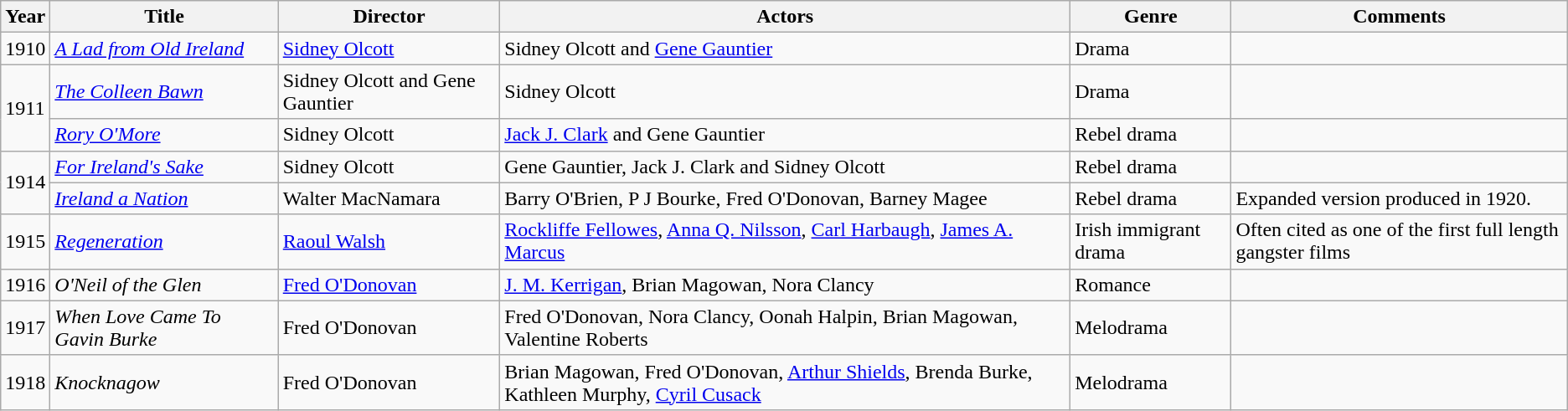<table class="wikitable">
<tr>
<th>Year</th>
<th>Title</th>
<th>Director</th>
<th>Actors</th>
<th>Genre</th>
<th>Comments</th>
</tr>
<tr>
<td>1910</td>
<td><em><a href='#'>A Lad from Old Ireland</a></em></td>
<td><a href='#'>Sidney Olcott</a></td>
<td>Sidney Olcott and <a href='#'>Gene Gauntier</a></td>
<td>Drama</td>
<td></td>
</tr>
<tr>
<td rowspan="2">1911</td>
<td><em><a href='#'>The Colleen Bawn</a></em></td>
<td>Sidney Olcott and Gene Gauntier</td>
<td>Sidney Olcott</td>
<td>Drama</td>
<td></td>
</tr>
<tr>
<td><em><a href='#'>Rory O'More</a></em></td>
<td>Sidney Olcott</td>
<td><a href='#'>Jack J. Clark</a> and Gene Gauntier</td>
<td>Rebel drama</td>
<td></td>
</tr>
<tr>
<td rowspan = "2">1914</td>
<td><em><a href='#'>For Ireland's Sake</a></em></td>
<td>Sidney Olcott</td>
<td>Gene Gauntier, Jack J. Clark and Sidney Olcott</td>
<td>Rebel drama</td>
<td></td>
</tr>
<tr>
<td><em><a href='#'>Ireland a Nation</a></em></td>
<td>Walter MacNamara</td>
<td>Barry O'Brien, P J Bourke, Fred O'Donovan, Barney Magee</td>
<td>Rebel drama</td>
<td>Expanded version produced in 1920.</td>
</tr>
<tr>
<td>1915</td>
<td><em><a href='#'>Regeneration</a></em></td>
<td><a href='#'>Raoul Walsh</a></td>
<td><a href='#'>Rockliffe Fellowes</a>, <a href='#'>Anna Q. Nilsson</a>, <a href='#'>Carl Harbaugh</a>, <a href='#'>James A. Marcus</a></td>
<td>Irish immigrant drama</td>
<td>Often cited as one of the first full length gangster films</td>
</tr>
<tr>
<td>1916</td>
<td><em>O'Neil of the Glen</em></td>
<td><a href='#'>Fred O'Donovan</a></td>
<td><a href='#'>J. M. Kerrigan</a>, Brian Magowan, Nora Clancy</td>
<td>Romance</td>
<td></td>
</tr>
<tr>
<td>1917</td>
<td><em>When Love Came To Gavin Burke</em></td>
<td>Fred O'Donovan</td>
<td>Fred O'Donovan, Nora Clancy, Oonah Halpin, Brian Magowan, Valentine Roberts</td>
<td>Melodrama</td>
<td></td>
</tr>
<tr>
<td>1918</td>
<td><em>Knocknagow</em></td>
<td>Fred O'Donovan</td>
<td>Brian Magowan, Fred O'Donovan, <a href='#'>Arthur Shields</a>, Brenda Burke, Kathleen Murphy, <a href='#'>Cyril Cusack</a></td>
<td>Melodrama</td>
<td></td>
</tr>
</table>
